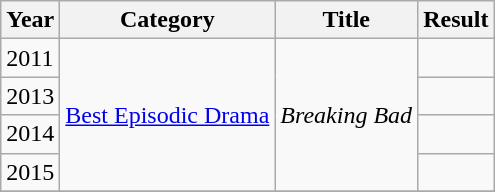<table class="wikitable">
<tr>
<th>Year</th>
<th>Category</th>
<th>Title</th>
<th>Result</th>
</tr>
<tr>
<td>2011</td>
<td rowspan=4><a href='#'>Best Episodic Drama</a></td>
<td rowspan=4><em>Breaking Bad</em></td>
<td></td>
</tr>
<tr>
<td>2013</td>
<td></td>
</tr>
<tr>
<td>2014</td>
<td></td>
</tr>
<tr>
<td>2015</td>
<td></td>
</tr>
<tr>
</tr>
</table>
